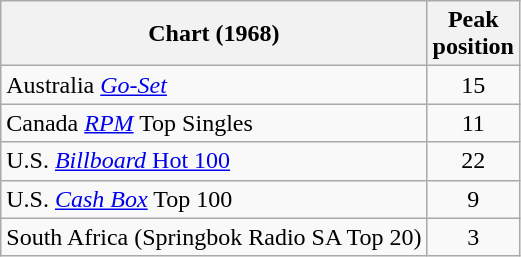<table class="wikitable sortable">
<tr>
<th>Chart (1968)</th>
<th>Peak<br>position</th>
</tr>
<tr>
<td>Australia <em><a href='#'>Go-Set</a></em></td>
<td align="center">15</td>
</tr>
<tr>
<td>Canada <em><a href='#'>RPM</a></em> Top Singles</td>
<td style="text-align:center;">11</td>
</tr>
<tr>
<td>U.S. <a href='#'><em>Billboard</em> Hot 100</a></td>
<td align="center">22</td>
</tr>
<tr>
<td>U.S. <a href='#'><em>Cash Box</em></a> Top 100</td>
<td align="center">9</td>
</tr>
<tr>
<td>South Africa (Springbok Radio SA Top 20)</td>
<td align="center">3</td>
</tr>
</table>
